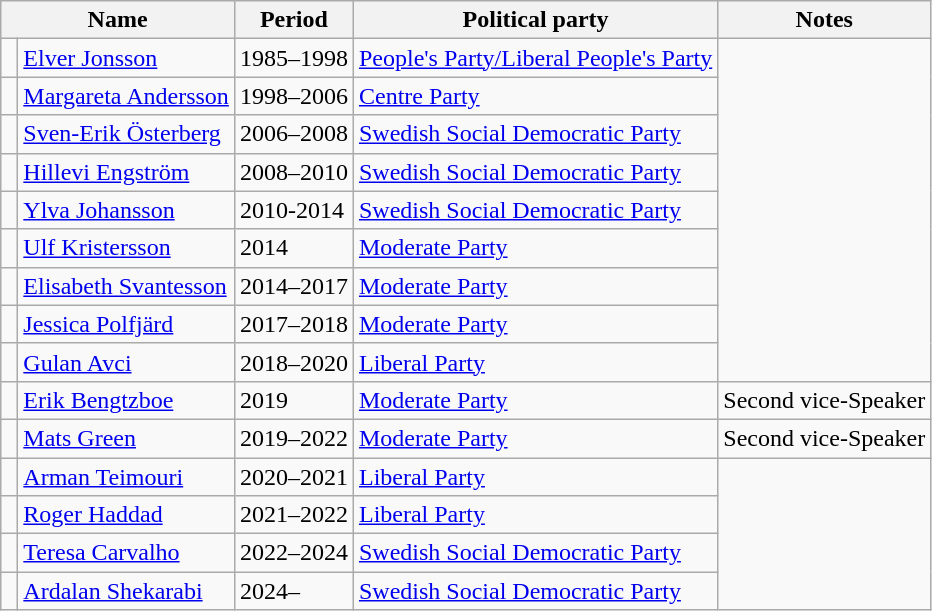<table class="wikitable">
<tr>
<th colspan="2">Name</th>
<th>Period</th>
<th>Political party</th>
<th>Notes</th>
</tr>
<tr>
<td bgcolor=> </td>
<td><a href='#'>Elver Jonsson</a></td>
<td>1985–1998</td>
<td><a href='#'>People's Party/Liberal People's Party</a></td>
</tr>
<tr>
<td bgcolor=> </td>
<td><a href='#'>Margareta Andersson</a></td>
<td>1998–2006</td>
<td><a href='#'>Centre Party</a></td>
</tr>
<tr>
<td bgcolor=> </td>
<td><a href='#'>Sven-Erik Österberg</a></td>
<td>2006–2008</td>
<td><a href='#'>Swedish Social Democratic Party</a></td>
</tr>
<tr>
<td bgcolor=> </td>
<td><a href='#'>Hillevi Engström</a></td>
<td>2008–2010</td>
<td><a href='#'>Swedish Social Democratic Party</a></td>
</tr>
<tr>
<td bgcolor=> </td>
<td><a href='#'>Ylva Johansson</a></td>
<td>2010-2014</td>
<td><a href='#'>Swedish Social Democratic Party</a></td>
</tr>
<tr>
<td bgcolor=> </td>
<td><a href='#'>Ulf Kristersson</a></td>
<td>2014</td>
<td><a href='#'>Moderate Party</a></td>
</tr>
<tr>
<td bgcolor=> </td>
<td><a href='#'>Elisabeth Svantesson</a></td>
<td>2014–2017</td>
<td><a href='#'>Moderate Party</a></td>
</tr>
<tr>
<td bgcolor=> </td>
<td><a href='#'>Jessica Polfjärd</a></td>
<td>2017–2018</td>
<td><a href='#'>Moderate Party</a></td>
</tr>
<tr>
<td bgcolor=> </td>
<td><a href='#'>Gulan Avci</a></td>
<td>2018–2020</td>
<td><a href='#'>Liberal Party</a></td>
</tr>
<tr>
<td bgcolor=> </td>
<td><a href='#'>Erik Bengtzboe</a></td>
<td>2019</td>
<td><a href='#'>Moderate Party</a></td>
<td>Second vice-Speaker</td>
</tr>
<tr>
<td bgcolor=> </td>
<td><a href='#'>Mats Green</a></td>
<td>2019–2022</td>
<td><a href='#'>Moderate Party</a></td>
<td>Second vice-Speaker</td>
</tr>
<tr>
<td bgcolor=> </td>
<td><a href='#'>Arman Teimouri</a></td>
<td>2020–2021</td>
<td><a href='#'>Liberal Party</a></td>
</tr>
<tr>
<td bgcolor=> </td>
<td><a href='#'>Roger Haddad</a></td>
<td>2021–2022</td>
<td><a href='#'>Liberal Party</a></td>
</tr>
<tr>
<td bgcolor=> </td>
<td><a href='#'>Teresa Carvalho</a></td>
<td>2022–2024</td>
<td><a href='#'>Swedish Social Democratic Party</a></td>
</tr>
<tr>
<td bgcolor=> </td>
<td><a href='#'>Ardalan Shekarabi</a></td>
<td>2024–</td>
<td><a href='#'>Swedish Social Democratic Party</a></td>
</tr>
</table>
